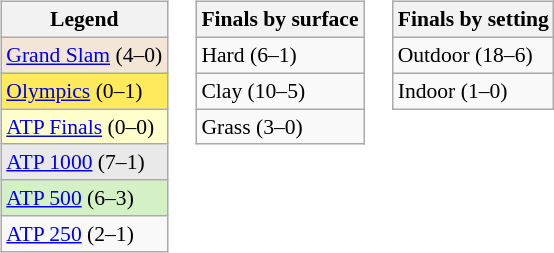<table>
<tr valign="top">
<td><br><table class="wikitable" style=font-size:90%>
<tr>
<th>Legend</th>
</tr>
<tr style="background:#f3e6d7;">
<td><a href='#'>Grand Slam</a> (4–0)</td>
</tr>
<tr style="background:#ffea5c;">
<td><a href='#'>Olympics</a> (0–1)</td>
</tr>
<tr style="background:#ffffcc;">
<td><a href='#'>ATP Finals</a> (0–0)</td>
</tr>
<tr style="background:#e9e9e9;">
<td><a href='#'>ATP 1000</a> (7–1)</td>
</tr>
<tr style="background:#d4f1c5;">
<td><a href='#'>ATP 500</a> (6–3)</td>
</tr>
<tr>
<td><a href='#'>ATP 250</a> (2–1)</td>
</tr>
</table>
</td>
<td><br><table class="wikitable" style=font-size:90%>
<tr>
<th>Finals by surface</th>
</tr>
<tr>
<td>Hard (6–1)</td>
</tr>
<tr>
<td>Clay (10–5)</td>
</tr>
<tr>
<td>Grass (3–0)</td>
</tr>
</table>
</td>
<td><br><table class="wikitable" style=font-size:90%>
<tr>
<th>Finals by setting</th>
</tr>
<tr>
<td>Outdoor (18–6)</td>
</tr>
<tr>
<td>Indoor (1–0)</td>
</tr>
</table>
</td>
</tr>
</table>
